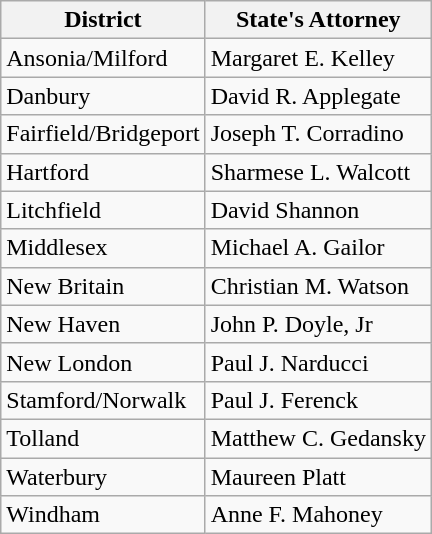<table class="wikitable">
<tr>
<th>District</th>
<th>State's Attorney</th>
</tr>
<tr>
<td>Ansonia/Milford</td>
<td>Margaret E. Kelley</td>
</tr>
<tr>
<td>Danbury</td>
<td>David R. Applegate</td>
</tr>
<tr>
<td>Fairfield/Bridgeport</td>
<td>Joseph T. Corradino</td>
</tr>
<tr>
<td>Hartford</td>
<td>Sharmese L. Walcott</td>
</tr>
<tr>
<td>Litchfield</td>
<td>David Shannon</td>
</tr>
<tr>
<td>Middlesex</td>
<td>Michael A. Gailor</td>
</tr>
<tr>
<td>New Britain</td>
<td>Christian M. Watson</td>
</tr>
<tr>
<td>New Haven</td>
<td>John P. Doyle, Jr</td>
</tr>
<tr>
<td>New London</td>
<td>Paul J. Narducci</td>
</tr>
<tr>
<td>Stamford/Norwalk</td>
<td>Paul J. Ferenck</td>
</tr>
<tr>
<td>Tolland</td>
<td>Matthew C. Gedansky</td>
</tr>
<tr>
<td>Waterbury</td>
<td>Maureen Platt</td>
</tr>
<tr>
<td>Windham</td>
<td>Anne F. Mahoney</td>
</tr>
</table>
